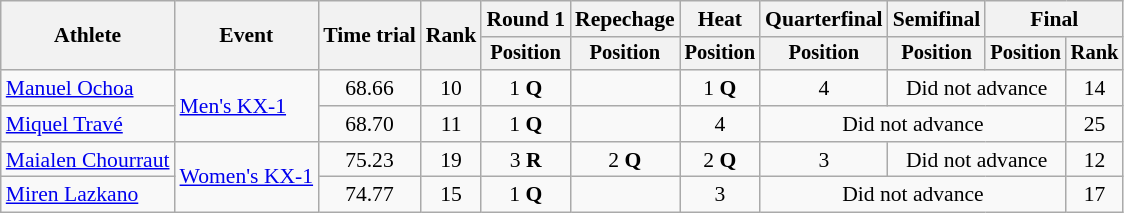<table class="wikitable" style="font-size:90%">
<tr>
<th rowspan="2">Athlete</th>
<th rowspan="2">Event</th>
<th rowspan="2">Time trial</th>
<th rowspan="2">Rank</th>
<th colspan="1">Round 1</th>
<th colspan="1">Repechage</th>
<th colspan="1">Heat</th>
<th colspan="1">Quarterfinal</th>
<th colspan="1">Semifinal</th>
<th colspan="2">Final</th>
</tr>
<tr style="font-size:95%">
<th>Position</th>
<th>Position</th>
<th>Position</th>
<th>Position</th>
<th>Position</th>
<th>Position</th>
<th>Rank</th>
</tr>
<tr align=center>
<td align=left><a href='#'>Manuel Ochoa</a></td>
<td align=left rowspan=2><a href='#'>Men's KX-1</a></td>
<td>68.66</td>
<td>10</td>
<td>1 <strong>Q</strong></td>
<td></td>
<td>1 <strong>Q</strong></td>
<td>4</td>
<td colspan=2>Did not advance</td>
<td>14</td>
</tr>
<tr align=center>
<td align=left><a href='#'>Miquel Travé</a></td>
<td>68.70</td>
<td>11</td>
<td>1 <strong>Q</strong></td>
<td></td>
<td>4</td>
<td colspan=3>Did not advance</td>
<td>25</td>
</tr>
<tr align=center>
<td align=left><a href='#'>Maialen Chourraut</a></td>
<td align=left rowspan=2><a href='#'>Women's KX-1</a></td>
<td>75.23</td>
<td>19</td>
<td>3 <strong>R</strong></td>
<td>2 <strong>Q</strong></td>
<td>2 <strong>Q</strong></td>
<td>3</td>
<td colspan=2>Did not advance</td>
<td>12</td>
</tr>
<tr align=center>
<td align=left><a href='#'>Miren Lazkano</a></td>
<td>74.77</td>
<td>15</td>
<td>1 <strong>Q</strong></td>
<td></td>
<td>3</td>
<td colspan=3>Did not advance</td>
<td>17</td>
</tr>
</table>
